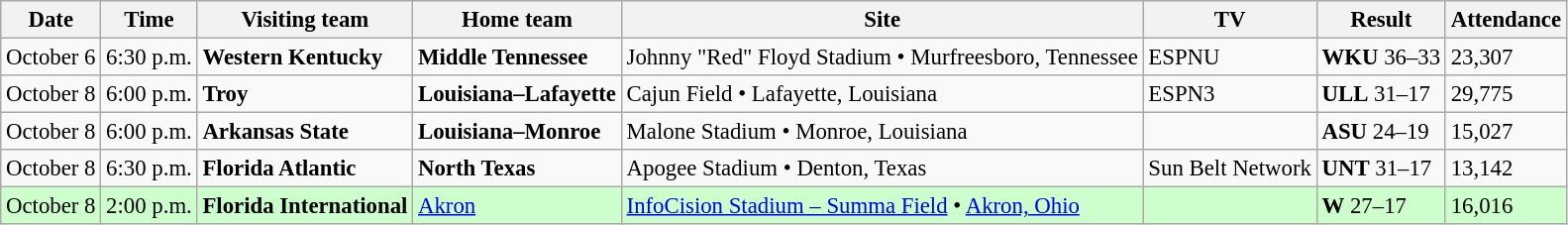<table class="wikitable" style="font-size:95%;">
<tr>
<th>Date</th>
<th>Time</th>
<th>Visiting team</th>
<th>Home team</th>
<th>Site</th>
<th>TV</th>
<th>Result</th>
<th>Attendance</th>
</tr>
<tr>
<td>October 6</td>
<td>6:30 p.m.</td>
<td><strong>Western Kentucky</strong></td>
<td><strong>Middle Tennessee</strong></td>
<td>Johnny "Red" Floyd Stadium • Murfreesboro, Tennessee</td>
<td>ESPNU</td>
<td><strong>WKU</strong> 36–33</td>
<td>23,307</td>
</tr>
<tr>
<td>October 8</td>
<td>6:00 p.m.</td>
<td><strong>Troy</strong></td>
<td><strong>Louisiana–Lafayette</strong></td>
<td>Cajun Field • Lafayette, Louisiana</td>
<td>ESPN3</td>
<td><strong>ULL</strong> 31–17</td>
<td>29,775</td>
</tr>
<tr>
<td>October 8</td>
<td>6:00 p.m.</td>
<td><strong>Arkansas State</strong></td>
<td><strong>Louisiana–Monroe</strong></td>
<td>Malone Stadium • Monroe, Louisiana</td>
<td></td>
<td><strong>ASU</strong> 24–19</td>
<td>15,027</td>
</tr>
<tr>
<td>October 8</td>
<td>6:30 p.m.</td>
<td><strong>Florida Atlantic</strong></td>
<td><strong>North Texas</strong></td>
<td>Apogee Stadium • Denton, Texas</td>
<td>Sun Belt Network</td>
<td><strong>UNT</strong> 31–17</td>
<td>13,142</td>
</tr>
<tr style="background:#cfc;">
<td>October 8</td>
<td>2:00 p.m.</td>
<td><strong>Florida International</strong></td>
<td><a href='#'>Akron</a></td>
<td><a href='#'>InfoCision Stadium – Summa Field</a> • <a href='#'>Akron, Ohio</a></td>
<td></td>
<td><strong>W</strong> 27–17</td>
<td>16,016</td>
</tr>
</table>
